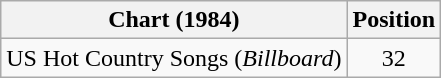<table class="wikitable">
<tr>
<th>Chart (1984)</th>
<th>Position</th>
</tr>
<tr>
<td>US Hot Country Songs (<em>Billboard</em>)</td>
<td align="center">32</td>
</tr>
</table>
